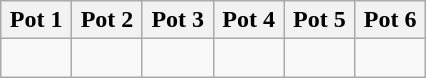<table class="wikitable">
<tr>
<th width=15%>Pot 1</th>
<th width=15%>Pot 2</th>
<th width=15%>Pot 3</th>
<th width=15%>Pot 4</th>
<th width=15%>Pot 5</th>
<th width=15%>Pot 6</th>
</tr>
<tr>
<td valign="top"><br></td>
<td valign="top"><br></td>
<td valign="top"><br></td>
<td valign="top"><br></td>
<td valign="top"><br></td>
<td valign="top"><br></td>
</tr>
</table>
